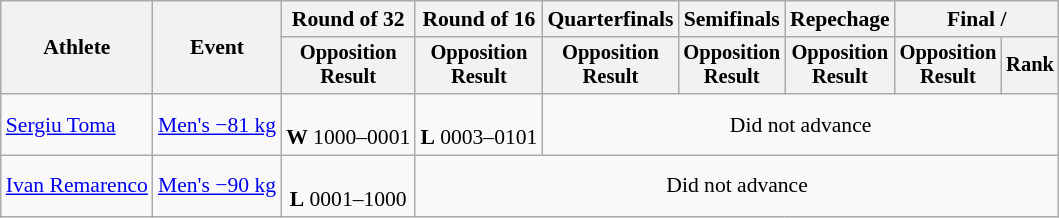<table class="wikitable" style="font-size:90%">
<tr>
<th rowspan="2">Athlete</th>
<th rowspan="2">Event</th>
<th>Round of 32</th>
<th>Round of 16</th>
<th>Quarterfinals</th>
<th>Semifinals</th>
<th>Repechage</th>
<th colspan=2>Final / </th>
</tr>
<tr style="font-size:95%">
<th>Opposition<br>Result</th>
<th>Opposition<br>Result</th>
<th>Opposition<br>Result</th>
<th>Opposition<br>Result</th>
<th>Opposition<br>Result</th>
<th>Opposition<br>Result</th>
<th>Rank</th>
</tr>
<tr align=center>
<td align=left><a href='#'>Sergiu Toma</a></td>
<td align=left><a href='#'>Men's −81 kg</a></td>
<td><br><strong>W</strong> 1000–0001</td>
<td><br><strong>L</strong> 0003–0101</td>
<td colspan=5>Did not advance</td>
</tr>
<tr align=center>
<td align=left><a href='#'>Ivan Remarenco</a></td>
<td align=left><a href='#'>Men's −90 kg</a></td>
<td><br><strong>L</strong> 0001–1000</td>
<td colspan=6>Did not advance</td>
</tr>
</table>
